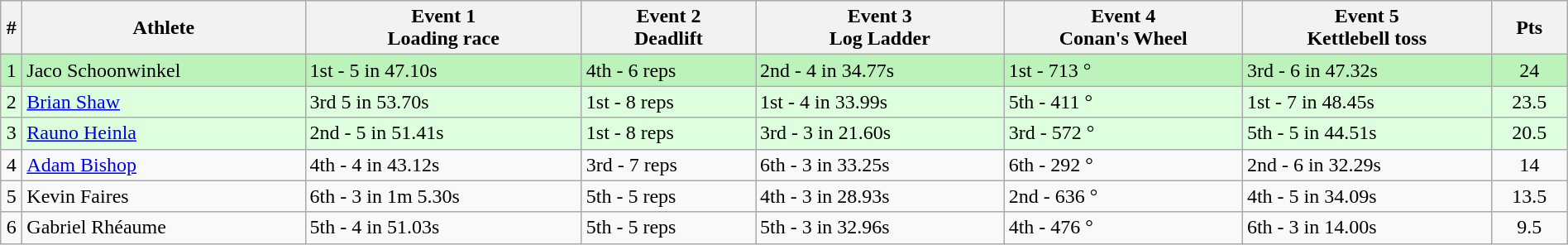<table class="wikitable sortable" style="display: inline-table;width: 100%;">
<tr>
<th scope="col" style="width: 10px;">#</th>
<th scope="col">Athlete</th>
<th scope="col">Event 1<br>Loading race</th>
<th scope="col">Event 2<br>Deadlift</th>
<th scope="col">Event 3<br>Log Ladder</th>
<th scope="col">Event 4<br>Conan's Wheel</th>
<th scope="col">Event 5<br>Kettlebell toss</th>
<th scope="col">Pts</th>
</tr>
<tr bgcolor=bbf3bb>
<td align=center>1</td>
<td> Jaco Schoonwinkel</td>
<td>1st - 5 in 47.10s</td>
<td>4th - 6 reps</td>
<td>2nd - 4 in 34.77s</td>
<td>1st - 713 °</td>
<td>3rd - 6 in 47.32s</td>
<td align=center>24</td>
</tr>
<tr bgcolor=ddffdd>
<td align=center>2</td>
<td> <a href='#'>Brian Shaw</a></td>
<td>3rd 5 in 53.70s</td>
<td>1st - 8 reps</td>
<td>1st - 4 in 33.99s</td>
<td>5th - 411 °</td>
<td>1st - 7 in 48.45s</td>
<td align=center>23.5</td>
</tr>
<tr bgcolor=ddffdd>
<td align=center>3</td>
<td> <a href='#'>Rauno Heinla</a></td>
<td>2nd - 5 in 51.41s</td>
<td>1st - 8 reps</td>
<td>3rd - 3 in 21.60s</td>
<td>3rd - 572 °</td>
<td>5th - 5 in 44.51s</td>
<td align=center>20.5</td>
</tr>
<tr>
<td align=center>4</td>
<td> <a href='#'>Adam Bishop</a></td>
<td>4th - 4 in 43.12s</td>
<td>3rd - 7 reps</td>
<td>6th - 3 in 33.25s</td>
<td>6th - 292 °</td>
<td>2nd - 6 in 32.29s</td>
<td align=center>14</td>
</tr>
<tr>
<td align=center>5</td>
<td> Kevin Faires</td>
<td>6th - 3 in 1m 5.30s</td>
<td>5th - 5 reps</td>
<td>4th - 3 in 28.93s</td>
<td>2nd - 636 °</td>
<td>4th - 5 in 34.09s</td>
<td align=center>13.5</td>
</tr>
<tr>
<td align=center>6</td>
<td> Gabriel Rhéaume</td>
<td>5th - 4 in 51.03s</td>
<td>5th - 5 reps</td>
<td>5th - 3 in 32.96s</td>
<td>4th - 476 °</td>
<td>6th - 3 in 14.00s</td>
<td align=center>9.5</td>
</tr>
</table>
